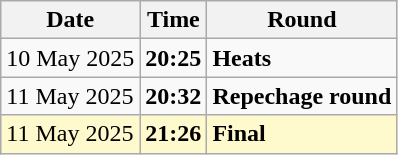<table class="wikitable">
<tr>
<th>Date</th>
<th>Time</th>
<th>Round</th>
</tr>
<tr>
<td>10 May 2025</td>
<td><strong>20:25</strong></td>
<td><strong>Heats</strong></td>
</tr>
<tr>
<td>11 May 2025</td>
<td><strong>20:32</strong></td>
<td><strong>Repechage round</strong></td>
</tr>
<tr style="background:lemonchiffon">
<td>11 May 2025</td>
<td><strong>21:26</strong></td>
<td><strong>Final</strong></td>
</tr>
</table>
